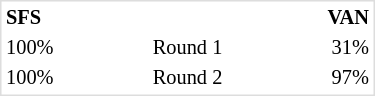<table class="floatright" style="text-align:center; font-size:85%; border:1px solid #ddd; width:250px">
<tr>
<th style="text-align:left; width:25%;">SFS</th>
<th style="width:50%;"></th>
<th style="text-align:right; width:25%;">VAN</th>
</tr>
<tr>
<td style="text-align:left;">100%</td>
<td>Round 1</td>
<td style="text-align:right;">31%</td>
</tr>
<tr>
<td style="text-align:left;">100%</td>
<td>Round 2</td>
<td style="text-align:right;">97%</td>
</tr>
</table>
